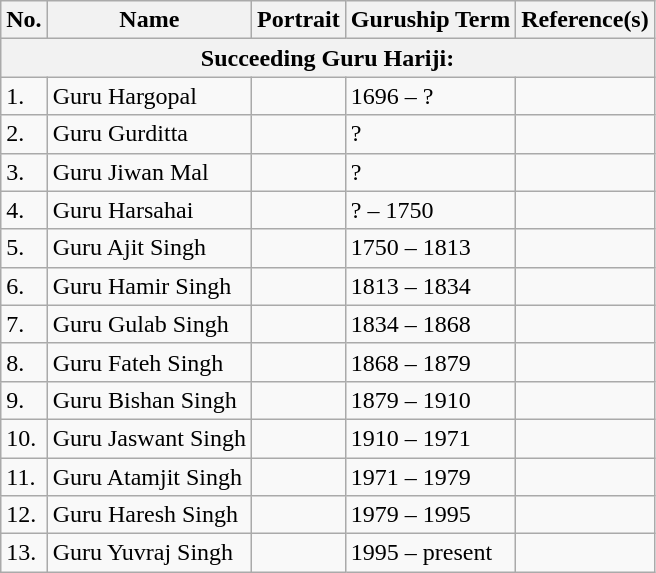<table class="wikitable">
<tr>
<th>No.</th>
<th>Name<br></th>
<th>Portrait</th>
<th>Guruship Term</th>
<th>Reference(s)</th>
</tr>
<tr>
<th colspan="5">Succeeding Guru Hariji:</th>
</tr>
<tr>
<td>1.</td>
<td>Guru Hargopal</td>
<td></td>
<td>1696 – ?</td>
<td></td>
</tr>
<tr>
<td>2.</td>
<td>Guru Gurditta</td>
<td></td>
<td>?</td>
<td></td>
</tr>
<tr>
<td>3.</td>
<td>Guru Jiwan Mal<br></td>
<td></td>
<td>?</td>
<td></td>
</tr>
<tr>
<td>4.</td>
<td>Guru Harsahai<br></td>
<td></td>
<td>? – 1750</td>
<td></td>
</tr>
<tr>
<td>5.</td>
<td>Guru Ajit Singh<br></td>
<td></td>
<td>1750 – 1813</td>
<td></td>
</tr>
<tr>
<td>6.</td>
<td>Guru Hamir Singh<br></td>
<td></td>
<td>1813 – 1834</td>
<td></td>
</tr>
<tr>
<td>7.</td>
<td>Guru Gulab Singh<br></td>
<td></td>
<td>1834 – 1868</td>
<td></td>
</tr>
<tr>
<td>8.</td>
<td>Guru Fateh Singh<br></td>
<td></td>
<td>1868 – 1879</td>
<td></td>
</tr>
<tr>
<td>9.</td>
<td>Guru Bishan Singh<br></td>
<td></td>
<td>1879 – 1910</td>
<td></td>
</tr>
<tr>
<td>10.</td>
<td>Guru Jaswant Singh<br></td>
<td></td>
<td>1910 – 1971</td>
<td></td>
</tr>
<tr>
<td>11.</td>
<td>Guru Atamjit Singh<br></td>
<td></td>
<td>1971 – 1979</td>
<td></td>
</tr>
<tr>
<td>12.</td>
<td>Guru Haresh Singh<br></td>
<td></td>
<td>1979 – 1995</td>
<td></td>
</tr>
<tr>
<td>13.</td>
<td>Guru Yuvraj Singh<br></td>
<td></td>
<td>1995 – present</td>
<td></td>
</tr>
</table>
